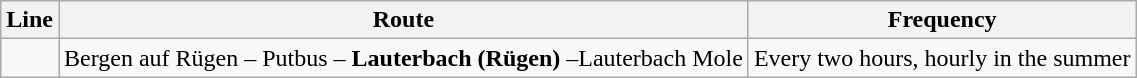<table class="wikitable">
<tr>
<th>Line</th>
<th>Route</th>
<th>Frequency</th>
</tr>
<tr>
<td></td>
<td>Bergen auf Rügen – Putbus – <strong>Lauterbach (Rügen)</strong> –Lauterbach Mole</td>
<td>Every two hours, hourly in the summer</td>
</tr>
</table>
